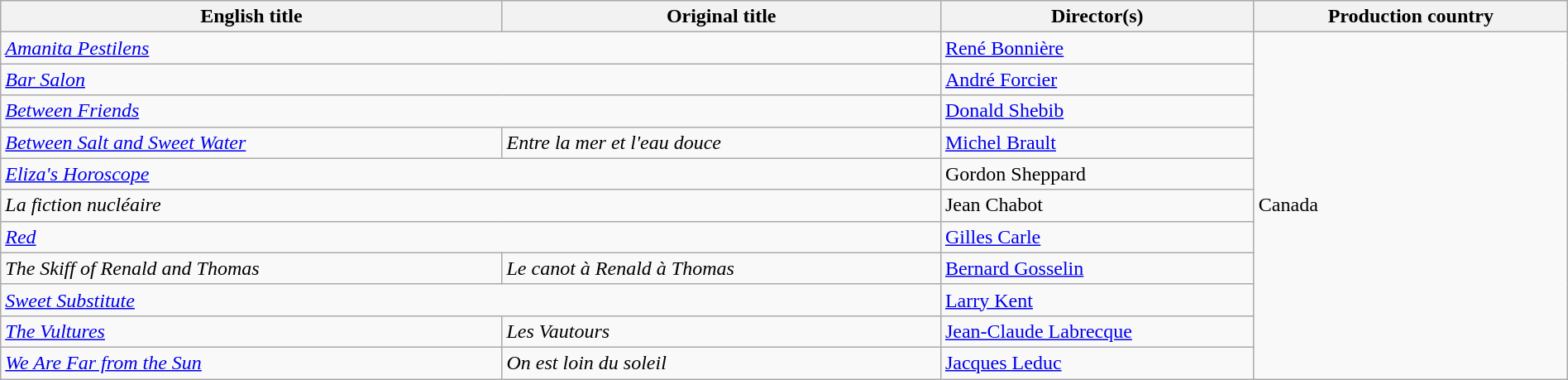<table class="wikitable sortable" style="width:100%; margin-bottom:4px">
<tr>
<th scope="col" width="32%">English title</th>
<th scope="col" width="28%">Original title</th>
<th scope="col" width="20%">Director(s)</th>
<th scope="col" width="20%">Production country</th>
</tr>
<tr>
<td colspan=2><em><a href='#'>Amanita Pestilens</a></em></td>
<td><a href='#'>René Bonnière</a></td>
<td rowspan=11>Canada</td>
</tr>
<tr>
<td colspan=2><em><a href='#'>Bar Salon</a></em></td>
<td><a href='#'>André Forcier</a></td>
</tr>
<tr>
<td colspan=2><em><a href='#'>Between Friends</a></em></td>
<td><a href='#'>Donald Shebib</a></td>
</tr>
<tr>
<td><em><a href='#'>Between Salt and Sweet Water</a></em></td>
<td><em>Entre la mer et l'eau douce</em></td>
<td><a href='#'>Michel Brault</a></td>
</tr>
<tr>
<td colspan=2><em><a href='#'>Eliza's Horoscope</a></em></td>
<td>Gordon Sheppard</td>
</tr>
<tr>
<td colspan=2><em>La fiction nucléaire</em></td>
<td>Jean Chabot</td>
</tr>
<tr>
<td colspan=2><em><a href='#'>Red</a></em></td>
<td><a href='#'>Gilles Carle</a></td>
</tr>
<tr>
<td><em>The Skiff of Renald and Thomas</em></td>
<td><em>Le canot à Renald à Thomas</em></td>
<td><a href='#'>Bernard Gosselin</a></td>
</tr>
<tr>
<td colspan=2><em><a href='#'>Sweet Substitute</a></em></td>
<td><a href='#'>Larry Kent</a></td>
</tr>
<tr>
<td><em><a href='#'>The Vultures</a></em></td>
<td><em>Les Vautours</em></td>
<td><a href='#'>Jean-Claude Labrecque</a></td>
</tr>
<tr>
<td><em><a href='#'>We Are Far from the Sun</a></em></td>
<td><em>On est loin du soleil</em></td>
<td><a href='#'>Jacques Leduc</a></td>
</tr>
</table>
